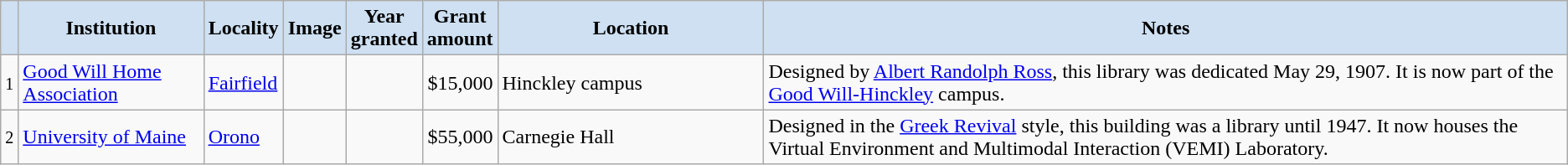<table class="wikitable sortable" align="center">
<tr>
<th style="background-color:#CEE0F2;"></th>
<th style="background-color:#CEE0F2;">Institution</th>
<th style="background-color:#CEE0F2;">Locality</th>
<th style="background-color:#CEE0F2;" class="unsortable">Image</th>
<th style="background-color:#CEE0F2;">Year<br>granted</th>
<th style="background-color:#CEE0F2;">Grant<br>amount</th>
<th style="background-color:#CEE0F2;" width=17%>Location</th>
<th style="background-color:#CEE0F2;" class="unsortable">Notes</th>
</tr>
<tr ->
<td><small>1</small></td>
<td><a href='#'>Good Will Home Association</a></td>
<td><a href='#'>Fairfield</a></td>
<td></td>
<td></td>
<td align=right>$15,000</td>
<td>Hinckley campus<br><small></small></td>
<td>Designed by <a href='#'>Albert Randolph Ross</a>, this library was dedicated May 29, 1907. It is now part of the <a href='#'>Good Will-Hinckley</a> campus.</td>
</tr>
<tr ->
<td><small>2</small></td>
<td><a href='#'>University of Maine</a></td>
<td><a href='#'>Orono</a></td>
<td></td>
<td></td>
<td align=right>$55,000</td>
<td>Carnegie Hall<br><small></small></td>
<td>Designed in the <a href='#'>Greek Revival</a> style, this building was a library until 1947. It now houses the Virtual Environment and Multimodal Interaction (VEMI) Laboratory.</td>
</tr>
</table>
